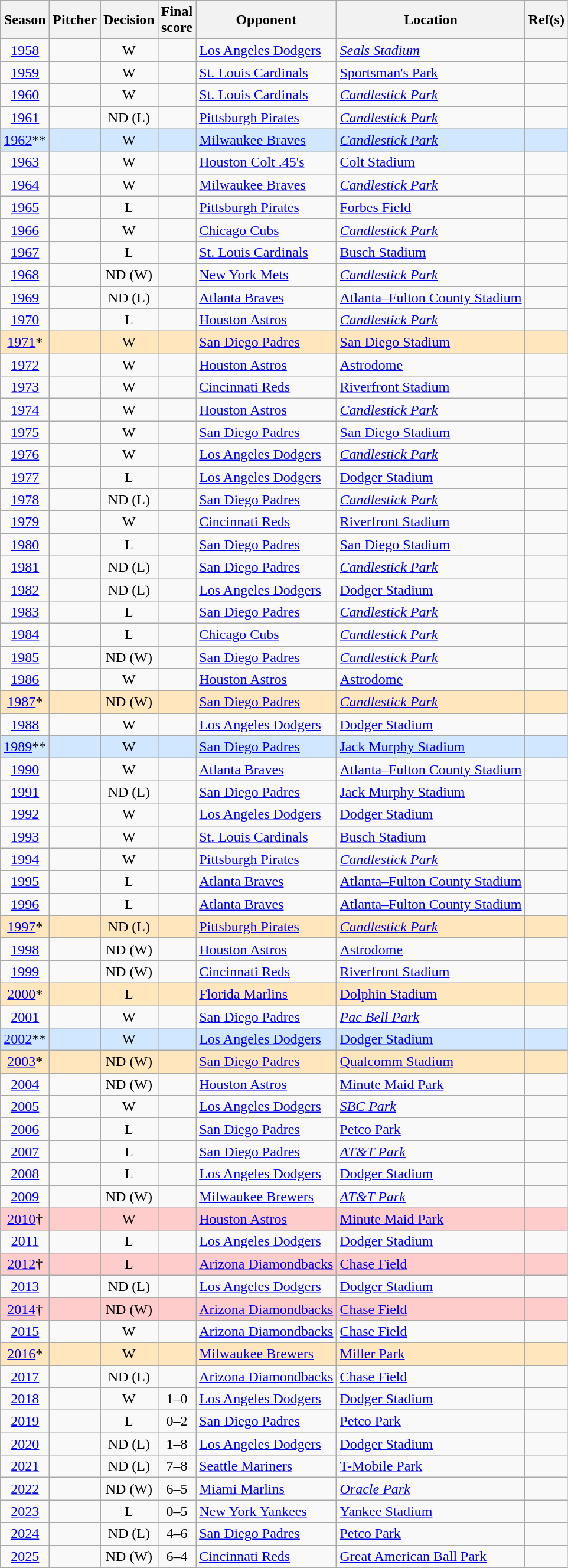<table class="wikitable sortable plainrowheaders">
<tr>
<th scope="col">Season</th>
<th scope="col">Pitcher</th>
<th scope="col">Decision</th>
<th scope="col">Final<br>score</th>
<th scope="col">Opponent</th>
<th scope="col">Location</th>
<th class="unsortable">Ref(s)</th>
</tr>
<tr>
<td align="center"><a href='#'>1958</a></td>
<td></td>
<td align="center">W</td>
<td align="center"></td>
<td><a href='#'>Los Angeles Dodgers</a></td>
<td><em><a href='#'>Seals Stadium</a></em></td>
<td align="center"></td>
</tr>
<tr>
<td align="center"><a href='#'>1959</a></td>
<td></td>
<td align="center">W</td>
<td align="center"></td>
<td><a href='#'>St. Louis Cardinals</a></td>
<td><a href='#'>Sportsman's Park</a></td>
<td align="center"></td>
</tr>
<tr>
<td align="center"><a href='#'>1960</a></td>
<td></td>
<td align="center">W</td>
<td align="center"></td>
<td><a href='#'>St. Louis Cardinals</a></td>
<td><em><a href='#'>Candlestick Park</a></em></td>
<td align="center"></td>
</tr>
<tr>
<td align="center"><a href='#'>1961</a></td>
<td> </td>
<td align="center">ND (L)</td>
<td align="center"></td>
<td><a href='#'>Pittsburgh Pirates</a></td>
<td><em><a href='#'>Candlestick Park</a></em></td>
<td align="center"></td>
</tr>
<tr>
<td style="background-color: #D0E7FF" align="center"><a href='#'>1962</a>**</td>
<td style="background-color: #D0E7FF"></td>
<td style="background-color: #D0E7FF" align="center">W</td>
<td style="background-color: #D0E7FF" align="center"></td>
<td style="background-color: #D0E7FF"><a href='#'>Milwaukee Braves</a></td>
<td style="background-color: #D0E7FF"><em><a href='#'>Candlestick Park</a></em></td>
<td style="background-color: #D0E7FF" align="center"></td>
</tr>
<tr>
<td align="center"><a href='#'>1963</a></td>
<td></td>
<td align="center">W</td>
<td align="center"></td>
<td><a href='#'>Houston Colt .45's</a></td>
<td><a href='#'>Colt Stadium</a></td>
<td align="center"></td>
</tr>
<tr>
<td align="center"><a href='#'>1964</a></td>
<td> </td>
<td align="center">W</td>
<td align="center"></td>
<td><a href='#'>Milwaukee Braves</a></td>
<td><em><a href='#'>Candlestick Park</a></em></td>
<td align="center"></td>
</tr>
<tr>
<td align="center"><a href='#'>1965</a></td>
<td> </td>
<td align="center">L</td>
<td align="center"></td>
<td><a href='#'>Pittsburgh Pirates</a></td>
<td><a href='#'>Forbes Field</a></td>
<td align="center"></td>
</tr>
<tr>
<td align="center"><a href='#'>1966</a></td>
<td> </td>
<td align="center">W</td>
<td align="center"></td>
<td><a href='#'>Chicago Cubs</a></td>
<td><em><a href='#'>Candlestick Park</a></em></td>
<td align="center"></td>
</tr>
<tr>
<td align="center"><a href='#'>1967</a></td>
<td> </td>
<td align="center">L</td>
<td align="center"></td>
<td><a href='#'>St. Louis Cardinals</a></td>
<td><a href='#'>Busch Stadium</a></td>
<td align="center"></td>
</tr>
<tr>
<td align="center"><a href='#'>1968</a></td>
<td> </td>
<td align="center">ND (W)</td>
<td align="center"></td>
<td><a href='#'>New York Mets</a></td>
<td><em><a href='#'>Candlestick Park</a></em></td>
<td align="center"></td>
</tr>
<tr>
<td align="center"><a href='#'>1969</a></td>
<td> </td>
<td align="center">ND (L)</td>
<td align="center"></td>
<td><a href='#'>Atlanta Braves</a></td>
<td><a href='#'>Atlanta–Fulton County Stadium</a></td>
<td align="center"></td>
</tr>
<tr>
<td align="center"><a href='#'>1970</a></td>
<td></td>
<td align="center">L</td>
<td align="center"></td>
<td><a href='#'>Houston Astros</a></td>
<td><em><a href='#'>Candlestick Park</a></em></td>
<td align="center"></td>
</tr>
<tr>
<td style="background-color: #FFE6BD" align="center"><a href='#'>1971</a>*</td>
<td style="background-color: #FFE6BD"> </td>
<td style="background-color: #FFE6BD" align="center">W</td>
<td style="background-color: #FFE6BD" align="center"></td>
<td style="background-color: #FFE6BD"><a href='#'>San Diego Padres</a></td>
<td style="background-color: #FFE6BD"><a href='#'>San Diego Stadium</a></td>
<td style="background-color: #FFE6BD" align="center"></td>
</tr>
<tr>
<td align="center"><a href='#'>1972</a></td>
<td> </td>
<td align="center">W</td>
<td align="center"></td>
<td><a href='#'>Houston Astros</a></td>
<td><a href='#'>Astrodome</a></td>
<td align="center"></td>
</tr>
<tr>
<td align="center"><a href='#'>1973</a></td>
<td> </td>
<td align="center">W</td>
<td align="center"></td>
<td><a href='#'>Cincinnati Reds</a></td>
<td><a href='#'>Riverfront Stadium</a></td>
<td align="center"></td>
</tr>
<tr>
<td align="center"><a href='#'>1974</a></td>
<td></td>
<td align="center">W</td>
<td align="center"></td>
<td><a href='#'>Houston Astros</a></td>
<td><em><a href='#'>Candlestick Park</a></em></td>
<td align="center"></td>
</tr>
<tr>
<td align="center"><a href='#'>1975</a></td>
<td></td>
<td align="center">W</td>
<td align="center"></td>
<td><a href='#'>San Diego Padres</a></td>
<td><a href='#'>San Diego Stadium</a></td>
<td align="center"></td>
</tr>
<tr>
<td align="center"><a href='#'>1976</a></td>
<td></td>
<td align="center">W</td>
<td align="center"></td>
<td><a href='#'>Los Angeles Dodgers</a></td>
<td><em><a href='#'>Candlestick Park</a></em></td>
<td align="center"></td>
</tr>
<tr>
<td align="center"><a href='#'>1977</a></td>
<td> </td>
<td align="center">L</td>
<td align="center"></td>
<td><a href='#'>Los Angeles Dodgers</a></td>
<td><a href='#'>Dodger Stadium</a></td>
<td align="center"></td>
</tr>
<tr>
<td align="center"><a href='#'>1978</a></td>
<td> </td>
<td align="center">ND (L)</td>
<td align="center"></td>
<td><a href='#'>San Diego Padres</a></td>
<td><em><a href='#'>Candlestick Park</a></em></td>
<td align="center"></td>
</tr>
<tr>
<td align="center"><a href='#'>1979</a></td>
<td></td>
<td align="center">W</td>
<td align="center"></td>
<td><a href='#'>Cincinnati Reds</a></td>
<td><a href='#'>Riverfront Stadium</a></td>
<td align="center"></td>
</tr>
<tr>
<td align="center"><a href='#'>1980</a></td>
<td></td>
<td align="center">L</td>
<td align="center"></td>
<td><a href='#'>San Diego Padres</a></td>
<td><a href='#'>San Diego Stadium</a></td>
<td align="center"></td>
</tr>
<tr>
<td align="center"><a href='#'>1981</a></td>
<td> </td>
<td align="center">ND (L)</td>
<td align="center"></td>
<td><a href='#'>San Diego Padres</a></td>
<td><em><a href='#'>Candlestick Park</a></em></td>
<td align="center"></td>
</tr>
<tr>
<td align="center"><a href='#'>1982</a></td>
<td></td>
<td align="center">ND (L)</td>
<td align="center"></td>
<td><a href='#'>Los Angeles Dodgers</a></td>
<td><a href='#'>Dodger Stadium</a></td>
<td align="center"></td>
</tr>
<tr>
<td align="center"><a href='#'>1983</a></td>
<td></td>
<td align="center">L</td>
<td align="center"></td>
<td><a href='#'>San Diego Padres</a></td>
<td><em><a href='#'>Candlestick Park</a></em></td>
<td align="center"></td>
</tr>
<tr>
<td align="center"><a href='#'>1984</a></td>
<td></td>
<td align="center">L</td>
<td align="center"></td>
<td><a href='#'>Chicago Cubs</a></td>
<td><em><a href='#'>Candlestick Park</a></em></td>
<td align="center"></td>
</tr>
<tr>
<td align="center"><a href='#'>1985</a></td>
<td></td>
<td align="center">ND (W)</td>
<td align="center"></td>
<td><a href='#'>San Diego Padres</a></td>
<td><em><a href='#'>Candlestick Park</a></em></td>
<td align="center"></td>
</tr>
<tr>
<td align="center"><a href='#'>1986</a></td>
<td> </td>
<td align="center">W</td>
<td align="center"></td>
<td><a href='#'>Houston Astros</a></td>
<td><a href='#'>Astrodome</a></td>
<td align="center"></td>
</tr>
<tr>
<td style="background-color: #FFE6BD" align="center"><a href='#'>1987</a>*</td>
<td style="background-color: #FFE6BD"> </td>
<td style="background-color: #FFE6BD" align="center">ND (W)</td>
<td style="background-color: #FFE6BD" align="center"></td>
<td style="background-color: #FFE6BD"><a href='#'>San Diego Padres</a></td>
<td style="background-color: #FFE6BD"><em><a href='#'>Candlestick Park</a></em></td>
<td style="background-color: #FFE6BD" align="center"></td>
</tr>
<tr>
<td align="center"><a href='#'>1988</a></td>
<td></td>
<td align="center">W</td>
<td align="center"></td>
<td><a href='#'>Los Angeles Dodgers</a></td>
<td><a href='#'>Dodger Stadium</a></td>
<td align="center"></td>
</tr>
<tr>
<td style="background-color: #D0E7FF" align="center"><a href='#'>1989</a>**</td>
<td style="background-color: #D0E7FF"></td>
<td style="background-color: #D0E7FF" align="center">W</td>
<td style="background-color: #D0E7FF" align="center"></td>
<td style="background-color: #D0E7FF"><a href='#'>San Diego Padres</a></td>
<td style="background-color: #D0E7FF"><a href='#'>Jack Murphy Stadium</a></td>
<td style="background-color: #D0E7FF" align="center"></td>
</tr>
<tr>
<td align="center"><a href='#'>1990</a></td>
<td> </td>
<td align="center">W</td>
<td align="center"></td>
<td><a href='#'>Atlanta Braves</a></td>
<td><a href='#'>Atlanta–Fulton County Stadium</a></td>
<td align="center"></td>
</tr>
<tr>
<td align="center"><a href='#'>1991</a></td>
<td></td>
<td align="center">ND (L)</td>
<td align="center"></td>
<td><a href='#'>San Diego Padres</a></td>
<td><a href='#'>Jack Murphy Stadium</a></td>
<td align="center"></td>
</tr>
<tr>
<td align="center"><a href='#'>1992</a></td>
<td></td>
<td align="center">W</td>
<td align="center"></td>
<td><a href='#'>Los Angeles Dodgers</a></td>
<td><a href='#'>Dodger Stadium</a></td>
<td align="center"></td>
</tr>
<tr>
<td align="center"><a href='#'>1993</a></td>
<td> </td>
<td align="center">W</td>
<td align="center"></td>
<td><a href='#'>St. Louis Cardinals</a></td>
<td><a href='#'>Busch Stadium</a></td>
<td align="center"></td>
</tr>
<tr>
<td align="center"><a href='#'>1994</a></td>
<td> </td>
<td align="center">W</td>
<td align="center"></td>
<td><a href='#'>Pittsburgh Pirates</a></td>
<td><em><a href='#'>Candlestick Park</a></em></td>
<td align="center"></td>
</tr>
<tr>
<td align="center"><a href='#'>1995</a></td>
<td></td>
<td align="center">L</td>
<td align="center"></td>
<td><a href='#'>Atlanta Braves</a></td>
<td><a href='#'>Atlanta–Fulton County Stadium</a></td>
<td align="center"></td>
</tr>
<tr>
<td align="center"><a href='#'>1996</a></td>
<td></td>
<td align="center">L</td>
<td align="center"></td>
<td><a href='#'>Atlanta Braves</a></td>
<td><a href='#'>Atlanta–Fulton County Stadium</a></td>
<td align="center"></td>
</tr>
<tr>
<td style="background-color: #FFE6BD" align="center"><a href='#'>1997</a>*</td>
<td style="background-color: #FFE6BD"></td>
<td style="background-color: #FFE6BD" align="center">ND (L)</td>
<td style="background-color: #FFE6BD" align="center"></td>
<td style="background-color: #FFE6BD"><a href='#'>Pittsburgh Pirates</a></td>
<td style="background-color: #FFE6BD"><em><a href='#'>Candlestick Park</a></em></td>
<td style="background-color: #FFE6BD" align="center"></td>
</tr>
<tr>
<td align="center"><a href='#'>1998</a></td>
<td></td>
<td align="center">ND (W)</td>
<td align="center"></td>
<td><a href='#'>Houston Astros</a></td>
<td><a href='#'>Astrodome</a></td>
<td align="center"></td>
</tr>
<tr>
<td align="center"><a href='#'>1999</a></td>
<td>  </td>
<td align="center">ND (W)</td>
<td align="center"></td>
<td><a href='#'>Cincinnati Reds</a></td>
<td><a href='#'>Riverfront Stadium</a></td>
<td align="center"></td>
</tr>
<tr>
<td style="background-color: #FFE6BD" align="center"><a href='#'>2000</a>*</td>
<td style="background-color: #FFE6BD"></td>
<td style="background-color: #FFE6BD" align="center">L</td>
<td style="background-color: #FFE6BD" align="center"></td>
<td style="background-color: #FFE6BD"><a href='#'>Florida Marlins</a></td>
<td style="background-color: #FFE6BD"><a href='#'>Dolphin Stadium</a></td>
<td style="background-color: #FFE6BD" align="center"></td>
</tr>
<tr>
<td align="center"><a href='#'>2001</a></td>
<td>  </td>
<td align="center">W</td>
<td align="center"></td>
<td><a href='#'>San Diego Padres</a></td>
<td><em><a href='#'>Pac Bell Park</a></em></td>
<td align="center"></td>
</tr>
<tr>
<td style="background-color: #D0E7FF" align="center"><a href='#'>2002</a>**</td>
<td style="background-color: #D0E7FF">  </td>
<td style="background-color: #D0E7FF" align="center">W</td>
<td style="background-color: #D0E7FF" align="center"></td>
<td style="background-color: #D0E7FF"><a href='#'>Los Angeles Dodgers</a></td>
<td style="background-color: #D0E7FF"><a href='#'>Dodger Stadium</a></td>
<td style="background-color: #D0E7FF" align="center"></td>
</tr>
<tr>
<td style="background-color: #FFE6BD" align="center"><a href='#'>2003</a>*</td>
<td style="background-color: #FFE6BD"></td>
<td style="background-color: #FFE6BD" align="center">ND (W)</td>
<td style="background-color: #FFE6BD" align="center"></td>
<td style="background-color: #FFE6BD"><a href='#'>San Diego Padres</a></td>
<td style="background-color: #FFE6BD"><a href='#'>Qualcomm Stadium</a></td>
<td style="background-color: #FFE6BD" align="center"></td>
</tr>
<tr>
<td align="center"><a href='#'>2004</a></td>
<td> </td>
<td align="center">ND (W)</td>
<td align="center"></td>
<td><a href='#'>Houston Astros</a></td>
<td><a href='#'>Minute Maid Park</a></td>
<td align="center"></td>
</tr>
<tr>
<td align="center"><a href='#'>2005</a></td>
<td></td>
<td align="center">W</td>
<td align="center"></td>
<td><a href='#'>Los Angeles Dodgers</a></td>
<td><em><a href='#'>SBC Park</a></em></td>
<td align="center"></td>
</tr>
<tr>
<td align="center"><a href='#'>2006</a></td>
<td> </td>
<td align="center">L</td>
<td align="center"></td>
<td><a href='#'>San Diego Padres</a></td>
<td><a href='#'>Petco Park</a></td>
<td align="center"></td>
</tr>
<tr>
<td align="center"><a href='#'>2007</a></td>
<td></td>
<td align="center">L</td>
<td align="center"></td>
<td><a href='#'>San Diego Padres</a></td>
<td><em><a href='#'>AT&T Park</a></em></td>
<td align="center"></td>
</tr>
<tr>
<td align="center"><a href='#'>2008</a></td>
<td> </td>
<td align="center">L</td>
<td align="center"></td>
<td><a href='#'>Los Angeles Dodgers</a></td>
<td><a href='#'>Dodger Stadium</a></td>
<td align="center"></td>
</tr>
<tr>
<td align="center"><a href='#'>2009</a></td>
<td></td>
<td align="center">ND (W)</td>
<td align="center"></td>
<td><a href='#'>Milwaukee Brewers</a></td>
<td><em><a href='#'>AT&T Park</a></em></td>
<td align="center"></td>
</tr>
<tr>
<td style="background-color: #FFCCCC" align="center"><a href='#'>2010</a>†</td>
<td style="background-color: #FFCCCC"> </td>
<td style="background-color: #FFCCCC" align="center">W</td>
<td style="background-color: #FFCCCC" align="center"></td>
<td style="background-color: #FFCCCC"><a href='#'>Houston Astros</a></td>
<td style="background-color: #FFCCCC"><a href='#'>Minute Maid Park</a></td>
<td style="background-color: #FFCCCC" align="center"></td>
</tr>
<tr>
<td align="center"><a href='#'>2011</a></td>
<td> </td>
<td align="center">L</td>
<td align="center"></td>
<td><a href='#'>Los Angeles Dodgers</a></td>
<td><a href='#'>Dodger Stadium</a></td>
<td align="center"></td>
</tr>
<tr>
<td style="background-color: #FFCCCC" align="center"><a href='#'>2012</a>†</td>
<td style="background-color: #FFCCCC"> </td>
<td style="background-color: #FFCCCC" align="center">L</td>
<td style="background-color: #FFCCCC" align="center"></td>
<td style="background-color: #FFCCCC"><a href='#'>Arizona Diamondbacks</a></td>
<td style="background-color: #FFCCCC"><a href='#'>Chase Field</a></td>
<td style="background-color: #FFCCCC" align="center"></td>
</tr>
<tr>
<td align="center"><a href='#'>2013</a></td>
<td></td>
<td align="center">ND (L)</td>
<td align="center"></td>
<td><a href='#'>Los Angeles Dodgers</a></td>
<td><a href='#'>Dodger Stadium</a></td>
<td align="center"></td>
</tr>
<tr>
<td style="background-color: #FFCCCC" align="center"><a href='#'>2014</a>†</td>
<td style="background-color: #FFCCCC"></td>
<td style="background-color: #FFCCCC" align="center">ND (W)</td>
<td style="background-color: #FFCCCC" align="center"></td>
<td style="background-color: #FFCCCC"><a href='#'>Arizona Diamondbacks</a></td>
<td style="background-color: #FFCCCC"><a href='#'>Chase Field</a></td>
<td style="background-color: #FFCCCC" align="center"></td>
</tr>
<tr>
<td align="center"><a href='#'>2015</a></td>
<td> </td>
<td align="center">W</td>
<td align="center"></td>
<td><a href='#'>Arizona Diamondbacks</a></td>
<td><a href='#'>Chase Field</a></td>
<td align="center"></td>
</tr>
<tr>
<td style="background-color: #FFE6BD" align="center"><a href='#'>2016</a>*</td>
<td style="background-color: #FFE6BD"> </td>
<td style="background-color: #FFE6BD" align="center">W</td>
<td style="background-color: #FFE6BD" align="center"></td>
<td style="background-color: #FFE6BD"><a href='#'>Milwaukee Brewers</a></td>
<td style="background-color: #FFE6BD"><a href='#'>Miller Park</a></td>
<td style="background-color: #FFE6BD" align="center"></td>
</tr>
<tr>
<td align="center"><a href='#'>2017</a></td>
<td> </td>
<td align="center">ND (L)</td>
<td align="center"></td>
<td><a href='#'>Arizona Diamondbacks</a></td>
<td><a href='#'>Chase Field</a></td>
<td align="center"></td>
</tr>
<tr>
<td align="center"><a href='#'>2018</a></td>
<td></td>
<td align="center">W</td>
<td align="center">1–0</td>
<td><a href='#'>Los Angeles Dodgers</a></td>
<td><a href='#'>Dodger Stadium</a></td>
<td align="center"></td>
</tr>
<tr>
<td align="center"><a href='#'>2019</a></td>
<td> </td>
<td align="center">L</td>
<td align="center">0–2</td>
<td><a href='#'>San Diego Padres</a></td>
<td><a href='#'>Petco Park</a></td>
<td align="center"></td>
</tr>
<tr>
<td align="center"><a href='#'>2020</a></td>
<td></td>
<td align="center">ND (L)</td>
<td align="center">1–8</td>
<td><a href='#'>Los Angeles Dodgers</a></td>
<td><a href='#'>Dodger Stadium</a></td>
<td align="center"></td>
</tr>
<tr>
<td align="center"><a href='#'>2021</a></td>
<td></td>
<td align="center">ND (L)</td>
<td align="center">7–8</td>
<td><a href='#'>Seattle Mariners</a></td>
<td><a href='#'>T-Mobile Park</a></td>
<td align="center"></td>
</tr>
<tr>
<td align="center"><a href='#'>2022</a></td>
<td></td>
<td align="center">ND (W)</td>
<td align="center">6–5</td>
<td><a href='#'>Miami Marlins</a></td>
<td><em><a href='#'>Oracle Park</a></em></td>
<td align="center"></td>
</tr>
<tr>
<td align="center"><a href='#'>2023</a></td>
<td> </td>
<td align="center">L</td>
<td align="center">0–5</td>
<td><a href='#'>New York Yankees</a></td>
<td><a href='#'>Yankee Stadium</a></td>
<td align="center"></td>
</tr>
<tr>
<td align="center"><a href='#'>2024</a></td>
<td> </td>
<td align="center">ND (L)</td>
<td align="center">4–6</td>
<td><a href='#'>San Diego Padres</a></td>
<td><a href='#'>Petco Park</a></td>
<td align="center"></td>
</tr>
<tr>
<td align="center"><a href='#'>2025</a></td>
<td> </td>
<td align="center">ND (W)</td>
<td align="center">6–4</td>
<td><a href='#'>Cincinnati Reds</a></td>
<td><a href='#'>Great American Ball Park</a></td>
<td align="center"></td>
</tr>
</table>
